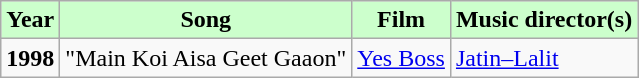<table class="wikitable sortable">
<tr style="background:#cfc; text-align:center;">
<td><strong>Year</strong></td>
<td><strong>Song</strong></td>
<td><strong>Film</strong></td>
<td><strong>Music director(s)</strong></td>
</tr>
<tr>
<td><strong>1998</strong></td>
<td>"Main Koi Aisa Geet Gaaon"</td>
<td><a href='#'>Yes Boss</a></td>
<td><a href='#'>Jatin–Lalit</a></td>
</tr>
</table>
